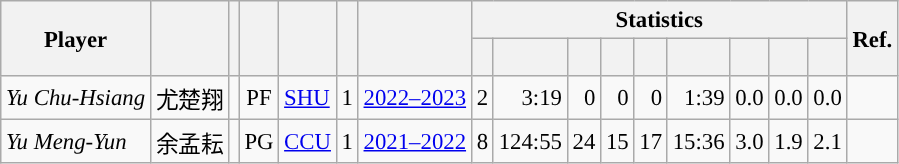<table class="wikitable sortable" style="font-size:95%; text-align:right;">
<tr>
<th rowspan="2">Player</th>
<th rowspan="2"></th>
<th rowspan="2"></th>
<th rowspan="2"></th>
<th rowspan="2"></th>
<th rowspan="2"></th>
<th rowspan="2"></th>
<th colspan="9">Statistics</th>
<th rowspan="2">Ref.</th>
</tr>
<tr>
<th></th>
<th></th>
<th></th>
<th></th>
<th></th>
<th></th>
<th></th>
<th></th>
<th><br></th>
</tr>
<tr>
<td align="left"><em>Yu Chu-Hsiang</em></td>
<td align="left">尤楚翔</td>
<td align="center"></td>
<td align="center">PF</td>
<td align="left"><a href='#'>SHU</a></td>
<td align="center">1</td>
<td align="center"><a href='#'>2022–2023</a></td>
<td>2</td>
<td>3:19</td>
<td>0</td>
<td>0</td>
<td>0</td>
<td>1:39</td>
<td>0.0</td>
<td>0.0</td>
<td>0.0</td>
<td align="center"></td>
</tr>
<tr>
<td align="left"><em>Yu Meng-Yun</em></td>
<td align="left">余孟耘</td>
<td align="center"></td>
<td align="center">PG</td>
<td align="left"><a href='#'>CCU</a></td>
<td align="center">1</td>
<td align="center"><a href='#'>2021–2022</a></td>
<td>8</td>
<td>124:55</td>
<td>24</td>
<td>15</td>
<td>17</td>
<td>15:36</td>
<td>3.0</td>
<td>1.9</td>
<td>2.1</td>
<td align="center"></td>
</tr>
</table>
